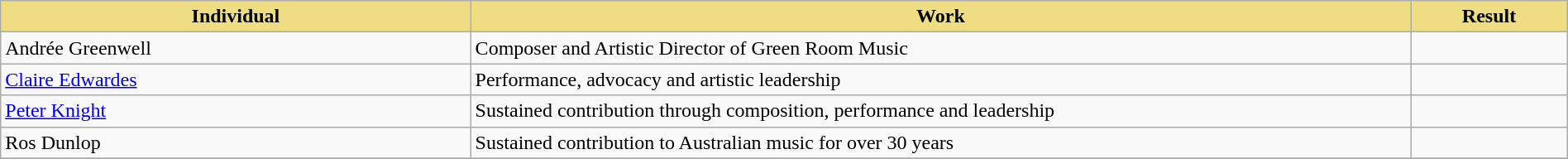<table class="wikitable" width=100%>
<tr>
<th style="width:30%;background:#EEDD82;">Individual</th>
<th style="width:60%;background:#EEDD82;">Work</th>
<th style="width:10%;background:#EEDD82;">Result<br></th>
</tr>
<tr>
<td>Andrée Greenwell</td>
<td>Composer and Artistic Director of Green Room Music</td>
<td></td>
</tr>
<tr>
<td><a href='#'>Claire Edwardes</a></td>
<td>Performance, advocacy and artistic leadership</td>
<td></td>
</tr>
<tr>
<td><a href='#'>Peter Knight</a></td>
<td>Sustained contribution through composition, performance and leadership</td>
<td></td>
</tr>
<tr>
<td>Ros Dunlop</td>
<td>Sustained contribution to Australian music for over 30 years</td>
<td></td>
</tr>
<tr>
</tr>
</table>
